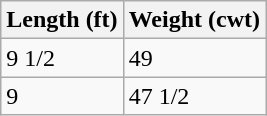<table class="wikitable sortable">
<tr>
<th>Length (ft)</th>
<th>Weight (cwt)</th>
</tr>
<tr>
<td>9 1/2</td>
<td>49</td>
</tr>
<tr>
<td>9</td>
<td>47 1/2</td>
</tr>
</table>
